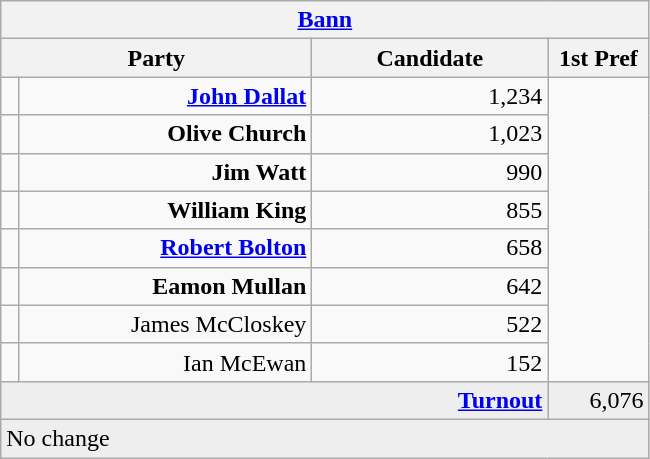<table class="wikitable">
<tr>
<th colspan="4" align="center"><a href='#'>Bann</a></th>
</tr>
<tr>
<th colspan="2" align="center" width=200>Party</th>
<th width=150>Candidate</th>
<th width=60>1st Pref</th>
</tr>
<tr>
<td></td>
<td align="right"><strong><a href='#'>John Dallat</a></strong></td>
<td align="right">1,234</td>
</tr>
<tr>
<td></td>
<td align="right"><strong>Olive Church</strong></td>
<td align="right">1,023</td>
</tr>
<tr>
<td></td>
<td align="right"><strong>Jim Watt</strong></td>
<td align="right">990</td>
</tr>
<tr>
<td></td>
<td align="right"><strong>William King</strong></td>
<td align="right">855</td>
</tr>
<tr>
<td></td>
<td align="right"><strong><a href='#'>Robert Bolton</a></strong></td>
<td align="right">658</td>
</tr>
<tr>
<td></td>
<td align="right"><strong>Eamon Mullan</strong></td>
<td align="right">642</td>
</tr>
<tr>
<td></td>
<td align="right">James McCloskey</td>
<td align="right">522</td>
</tr>
<tr>
<td></td>
<td align="right">Ian McEwan</td>
<td align="right">152</td>
</tr>
<tr bgcolor="EEEEEE">
<td colspan=3 align="right"><strong><a href='#'>Turnout</a></strong></td>
<td align="right">6,076</td>
</tr>
<tr>
<td colspan=4 bgcolor="EEEEEE">No change</td>
</tr>
</table>
